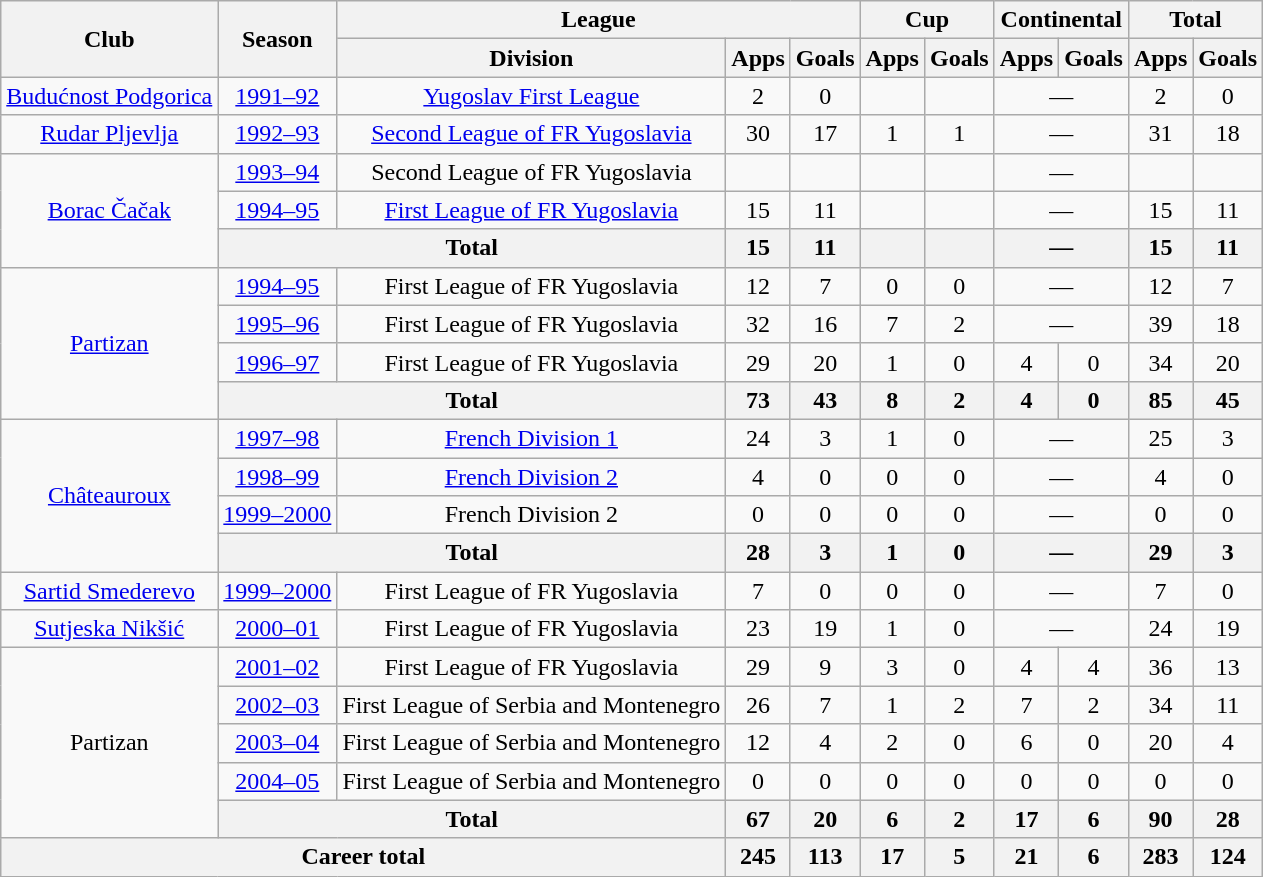<table class="wikitable" style="text-align:center">
<tr>
<th rowspan="2">Club</th>
<th rowspan="2">Season</th>
<th colspan="3">League</th>
<th colspan="2">Cup</th>
<th colspan="2">Continental</th>
<th colspan="2">Total</th>
</tr>
<tr>
<th>Division</th>
<th>Apps</th>
<th>Goals</th>
<th>Apps</th>
<th>Goals</th>
<th>Apps</th>
<th>Goals</th>
<th>Apps</th>
<th>Goals</th>
</tr>
<tr>
<td><a href='#'>Budućnost Podgorica</a></td>
<td><a href='#'>1991–92</a></td>
<td><a href='#'>Yugoslav First League</a></td>
<td>2</td>
<td>0</td>
<td></td>
<td></td>
<td colspan="2">—</td>
<td>2</td>
<td>0</td>
</tr>
<tr>
<td><a href='#'>Rudar Pljevlja</a></td>
<td><a href='#'>1992–93</a></td>
<td><a href='#'>Second League of FR Yugoslavia</a></td>
<td>30</td>
<td>17</td>
<td>1</td>
<td>1</td>
<td colspan="2">—</td>
<td>31</td>
<td>18</td>
</tr>
<tr>
<td rowspan="3"><a href='#'>Borac Čačak</a></td>
<td><a href='#'>1993–94</a></td>
<td>Second League of FR Yugoslavia</td>
<td></td>
<td></td>
<td></td>
<td></td>
<td colspan="2">—</td>
<td></td>
<td></td>
</tr>
<tr>
<td><a href='#'>1994–95</a></td>
<td><a href='#'>First League of FR Yugoslavia</a></td>
<td>15</td>
<td>11</td>
<td></td>
<td></td>
<td colspan="2">—</td>
<td>15</td>
<td>11</td>
</tr>
<tr>
<th colspan="2">Total</th>
<th>15</th>
<th>11</th>
<th></th>
<th></th>
<th colspan="2">—</th>
<th>15</th>
<th>11</th>
</tr>
<tr>
<td rowspan="4"><a href='#'>Partizan</a></td>
<td><a href='#'>1994–95</a></td>
<td>First League of FR Yugoslavia</td>
<td>12</td>
<td>7</td>
<td>0</td>
<td>0</td>
<td colspan="2">—</td>
<td>12</td>
<td>7</td>
</tr>
<tr>
<td><a href='#'>1995–96</a></td>
<td>First League of FR Yugoslavia</td>
<td>32</td>
<td>16</td>
<td>7</td>
<td>2</td>
<td colspan="2">—</td>
<td>39</td>
<td>18</td>
</tr>
<tr>
<td><a href='#'>1996–97</a></td>
<td>First League of FR Yugoslavia</td>
<td>29</td>
<td>20</td>
<td>1</td>
<td>0</td>
<td>4</td>
<td>0</td>
<td>34</td>
<td>20</td>
</tr>
<tr>
<th colspan="2">Total</th>
<th>73</th>
<th>43</th>
<th>8</th>
<th>2</th>
<th>4</th>
<th>0</th>
<th>85</th>
<th>45</th>
</tr>
<tr>
<td rowspan="4"><a href='#'>Châteauroux</a></td>
<td><a href='#'>1997–98</a></td>
<td><a href='#'>French Division 1</a></td>
<td>24</td>
<td>3</td>
<td>1</td>
<td>0</td>
<td colspan="2">—</td>
<td>25</td>
<td>3</td>
</tr>
<tr>
<td><a href='#'>1998–99</a></td>
<td><a href='#'>French Division 2</a></td>
<td>4</td>
<td>0</td>
<td>0</td>
<td>0</td>
<td colspan="2">—</td>
<td>4</td>
<td>0</td>
</tr>
<tr>
<td><a href='#'>1999–2000</a></td>
<td>French Division 2</td>
<td>0</td>
<td>0</td>
<td>0</td>
<td>0</td>
<td colspan="2">—</td>
<td>0</td>
<td>0</td>
</tr>
<tr>
<th colspan="2">Total</th>
<th>28</th>
<th>3</th>
<th>1</th>
<th>0</th>
<th colspan="2">—</th>
<th>29</th>
<th>3</th>
</tr>
<tr>
<td><a href='#'>Sartid Smederevo</a></td>
<td><a href='#'>1999–2000</a></td>
<td>First League of FR Yugoslavia</td>
<td>7</td>
<td>0</td>
<td>0</td>
<td>0</td>
<td colspan="2">—</td>
<td>7</td>
<td>0</td>
</tr>
<tr>
<td><a href='#'>Sutjeska Nikšić</a></td>
<td><a href='#'>2000–01</a></td>
<td>First League of FR Yugoslavia</td>
<td>23</td>
<td>19</td>
<td>1</td>
<td>0</td>
<td colspan="2">—</td>
<td>24</td>
<td>19</td>
</tr>
<tr>
<td rowspan="5">Partizan</td>
<td><a href='#'>2001–02</a></td>
<td>First League of FR Yugoslavia</td>
<td>29</td>
<td>9</td>
<td>3</td>
<td>0</td>
<td>4</td>
<td>4</td>
<td>36</td>
<td>13</td>
</tr>
<tr>
<td><a href='#'>2002–03</a></td>
<td>First League of Serbia and Montenegro</td>
<td>26</td>
<td>7</td>
<td>1</td>
<td>2</td>
<td>7</td>
<td>2</td>
<td>34</td>
<td>11</td>
</tr>
<tr>
<td><a href='#'>2003–04</a></td>
<td>First League of Serbia and Montenegro</td>
<td>12</td>
<td>4</td>
<td>2</td>
<td>0</td>
<td>6</td>
<td>0</td>
<td>20</td>
<td>4</td>
</tr>
<tr>
<td><a href='#'>2004–05</a></td>
<td>First League of Serbia and Montenegro</td>
<td>0</td>
<td>0</td>
<td>0</td>
<td>0</td>
<td>0</td>
<td>0</td>
<td>0</td>
<td>0</td>
</tr>
<tr>
<th colspan="2">Total</th>
<th>67</th>
<th>20</th>
<th>6</th>
<th>2</th>
<th>17</th>
<th>6</th>
<th>90</th>
<th>28</th>
</tr>
<tr>
<th colspan="3">Career total</th>
<th>245</th>
<th>113</th>
<th>17</th>
<th>5</th>
<th>21</th>
<th>6</th>
<th>283</th>
<th>124</th>
</tr>
</table>
